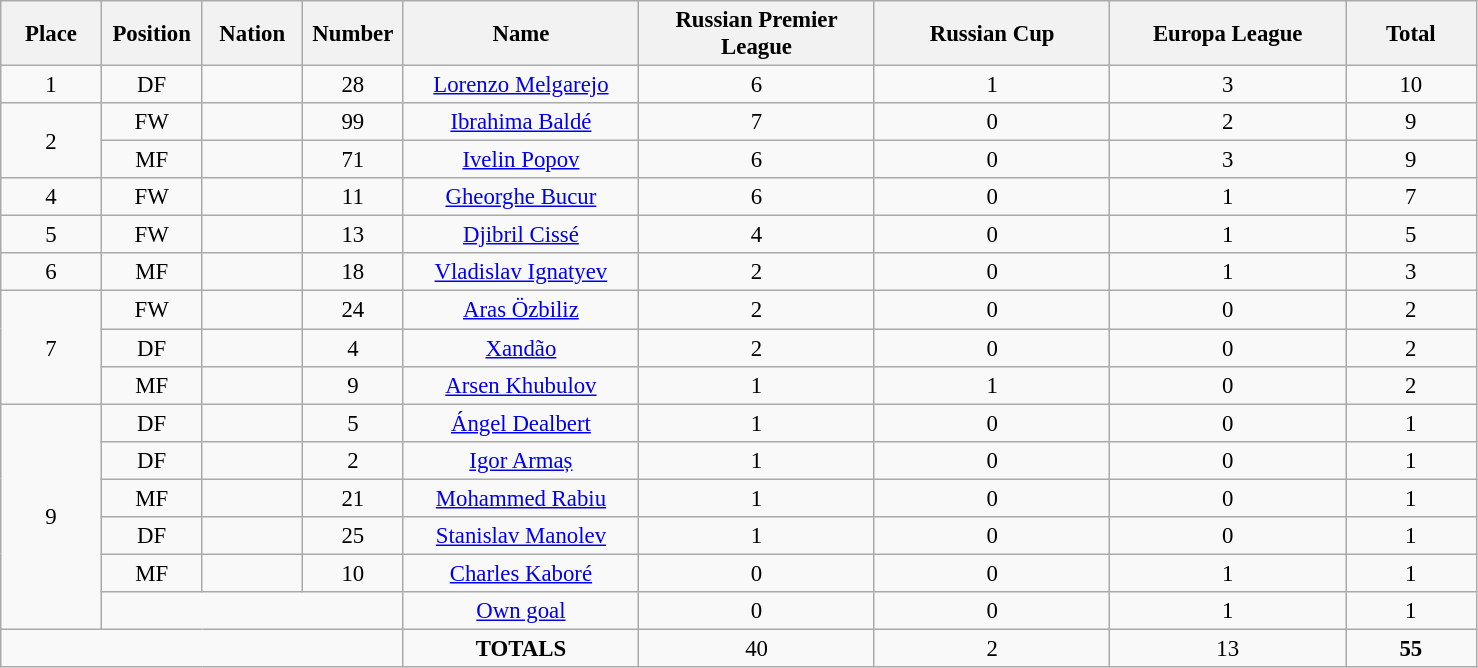<table class="wikitable" style="font-size: 95%; text-align: center;">
<tr>
<th width=60>Place</th>
<th width=60>Position</th>
<th width=60>Nation</th>
<th width=60>Number</th>
<th width=150>Name</th>
<th width=150>Russian Premier League</th>
<th width=150>Russian Cup</th>
<th width=150>Europa League</th>
<th width=80><strong>Total</strong></th>
</tr>
<tr>
<td>1</td>
<td>DF</td>
<td></td>
<td>28</td>
<td><a href='#'>Lorenzo Melgarejo</a></td>
<td>6</td>
<td>1</td>
<td>3</td>
<td>10</td>
</tr>
<tr>
<td rowspan=2>2</td>
<td>FW</td>
<td></td>
<td>99</td>
<td><a href='#'>Ibrahima Baldé</a></td>
<td>7</td>
<td>0</td>
<td>2</td>
<td>9</td>
</tr>
<tr>
<td>MF</td>
<td></td>
<td>71</td>
<td><a href='#'>Ivelin Popov</a></td>
<td>6</td>
<td>0</td>
<td>3</td>
<td>9</td>
</tr>
<tr>
<td>4</td>
<td>FW</td>
<td></td>
<td>11</td>
<td><a href='#'>Gheorghe Bucur</a></td>
<td>6</td>
<td>0</td>
<td>1</td>
<td>7</td>
</tr>
<tr>
<td>5</td>
<td>FW</td>
<td></td>
<td>13</td>
<td><a href='#'>Djibril Cissé</a></td>
<td>4</td>
<td>0</td>
<td>1</td>
<td>5</td>
</tr>
<tr>
<td>6</td>
<td>MF</td>
<td></td>
<td>18</td>
<td><a href='#'>Vladislav Ignatyev</a></td>
<td>2</td>
<td>0</td>
<td>1</td>
<td>3</td>
</tr>
<tr>
<td rowspan=3>7</td>
<td>FW</td>
<td></td>
<td>24</td>
<td><a href='#'>Aras Özbiliz</a></td>
<td>2</td>
<td>0</td>
<td>0</td>
<td>2</td>
</tr>
<tr>
<td>DF</td>
<td></td>
<td>4</td>
<td><a href='#'>Xandão</a></td>
<td>2</td>
<td>0</td>
<td>0</td>
<td>2</td>
</tr>
<tr>
<td>MF</td>
<td></td>
<td>9</td>
<td><a href='#'>Arsen Khubulov</a></td>
<td>1</td>
<td>1</td>
<td>0</td>
<td>2</td>
</tr>
<tr>
<td rowspan=6>9</td>
<td>DF</td>
<td></td>
<td>5</td>
<td><a href='#'>Ángel Dealbert</a></td>
<td>1</td>
<td>0</td>
<td>0</td>
<td>1</td>
</tr>
<tr>
<td>DF</td>
<td></td>
<td>2</td>
<td><a href='#'>Igor Armaș</a></td>
<td>1</td>
<td>0</td>
<td>0</td>
<td>1</td>
</tr>
<tr>
<td>MF</td>
<td></td>
<td>21</td>
<td><a href='#'>Mohammed Rabiu</a></td>
<td>1</td>
<td>0</td>
<td>0</td>
<td>1</td>
</tr>
<tr>
<td>DF</td>
<td></td>
<td>25</td>
<td><a href='#'>Stanislav Manolev</a></td>
<td>1</td>
<td>0</td>
<td>0</td>
<td>1</td>
</tr>
<tr>
<td>MF</td>
<td></td>
<td>10</td>
<td><a href='#'>Charles Kaboré</a></td>
<td>0</td>
<td>0</td>
<td>1</td>
<td>1</td>
</tr>
<tr>
<td colspan=3></td>
<td><a href='#'>Own goal</a></td>
<td>0</td>
<td>0</td>
<td>1</td>
<td>1</td>
</tr>
<tr>
<td colspan=4></td>
<td><strong>TOTALS</strong></td>
<td>40</td>
<td>2</td>
<td>13</td>
<td><strong>55</strong></td>
</tr>
</table>
